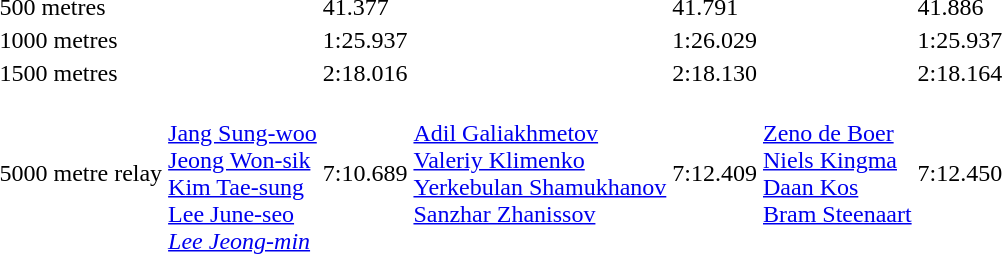<table>
<tr>
<td>500 metres</td>
<td></td>
<td>41.377</td>
<td></td>
<td>41.791</td>
<td></td>
<td>41.886</td>
</tr>
<tr>
<td>1000 metres</td>
<td></td>
<td>1:25.937</td>
<td></td>
<td>1:26.029</td>
<td></td>
<td>1:25.937</td>
</tr>
<tr>
<td>1500 metres</td>
<td></td>
<td>2:18.016</td>
<td></td>
<td>2:18.130</td>
<td></td>
<td>2:18.164</td>
</tr>
<tr>
<td>5000 metre relay</td>
<td valign=top><br><a href='#'>Jang Sung-woo</a><br><a href='#'>Jeong Won-sik</a><br><a href='#'>Kim Tae-sung</a><br><a href='#'>Lee June-seo</a><br><em><a href='#'>Lee Jeong-min</a></em></td>
<td>7:10.689</td>
<td valign=top><br><a href='#'>Adil Galiakhmetov</a><br><a href='#'>Valeriy Klimenko</a><br><a href='#'>Yerkebulan Shamukhanov</a><br><a href='#'>Sanzhar Zhanissov</a></td>
<td>7:12.409</td>
<td valign=top><br><a href='#'>Zeno de Boer</a><br><a href='#'>Niels Kingma</a><br><a href='#'>Daan Kos</a><br><a href='#'>Bram Steenaart</a></td>
<td>7:12.450</td>
</tr>
</table>
